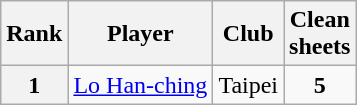<table class="wikitable" style="text-align:center">
<tr>
<th>Rank</th>
<th>Player</th>
<th>Club</th>
<th>Clean<br>sheets</th>
</tr>
<tr>
<th>1</th>
<td align="left"> <a href='#'>Lo Han-ching</a></td>
<td align="left">Taipei</td>
<td><strong>5</strong></td>
</tr>
</table>
